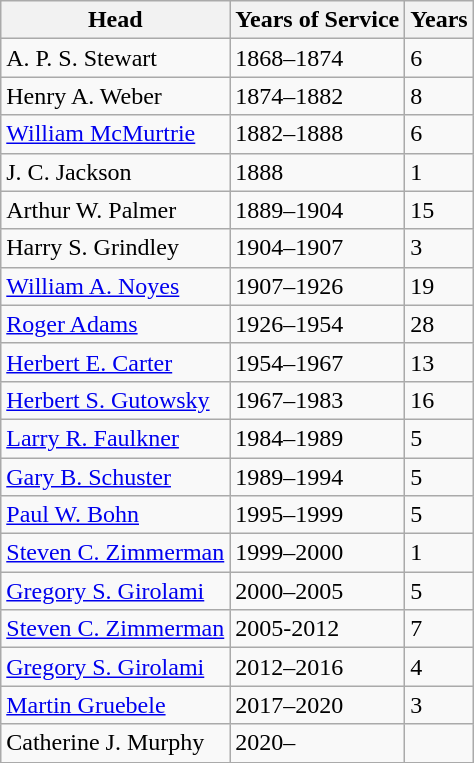<table class="wikitable">
<tr>
<th>Head</th>
<th>Years of Service</th>
<th>Years</th>
</tr>
<tr>
<td>A. P. S. Stewart</td>
<td>1868–1874</td>
<td>6</td>
</tr>
<tr>
<td>Henry A. Weber</td>
<td>1874–1882</td>
<td>8</td>
</tr>
<tr>
<td><a href='#'>William McMurtrie</a></td>
<td>1882–1888</td>
<td>6</td>
</tr>
<tr>
<td>J. C. Jackson</td>
<td>1888</td>
<td>1</td>
</tr>
<tr>
<td>Arthur W. Palmer</td>
<td>1889–1904</td>
<td>15</td>
</tr>
<tr>
<td>Harry S. Grindley</td>
<td>1904–1907</td>
<td>3</td>
</tr>
<tr>
<td><a href='#'>William A. Noyes</a></td>
<td>1907–1926</td>
<td>19</td>
</tr>
<tr>
<td><a href='#'>Roger Adams</a></td>
<td>1926–1954</td>
<td>28</td>
</tr>
<tr>
<td><a href='#'>Herbert E. Carter</a></td>
<td>1954–1967</td>
<td>13</td>
</tr>
<tr>
<td><a href='#'>Herbert S. Gutowsky</a></td>
<td>1967–1983</td>
<td>16</td>
</tr>
<tr>
<td><a href='#'>Larry R. Faulkner</a></td>
<td>1984–1989</td>
<td>5</td>
</tr>
<tr>
<td><a href='#'>Gary B. Schuster</a></td>
<td>1989–1994</td>
<td>5</td>
</tr>
<tr>
<td><a href='#'>Paul W. Bohn</a></td>
<td>1995–1999</td>
<td>5</td>
</tr>
<tr>
<td><a href='#'>Steven C. Zimmerman</a></td>
<td>1999–2000</td>
<td>1</td>
</tr>
<tr>
<td><a href='#'>Gregory S. Girolami</a></td>
<td>2000–2005</td>
<td>5</td>
</tr>
<tr>
<td><a href='#'>Steven C. Zimmerman</a></td>
<td>2005-2012</td>
<td>7</td>
</tr>
<tr>
<td><a href='#'>Gregory S. Girolami</a></td>
<td>2012–2016</td>
<td>4</td>
</tr>
<tr>
<td><a href='#'>Martin Gruebele</a></td>
<td>2017–2020</td>
<td>3</td>
</tr>
<tr>
<td>Catherine J. Murphy</td>
<td>2020–</td>
</tr>
</table>
